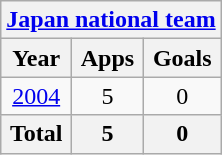<table class="wikitable" style="text-align:center">
<tr>
<th colspan=3><a href='#'>Japan national team</a></th>
</tr>
<tr>
<th>Year</th>
<th>Apps</th>
<th>Goals</th>
</tr>
<tr>
<td><a href='#'>2004</a></td>
<td>5</td>
<td>0</td>
</tr>
<tr>
<th>Total</th>
<th>5</th>
<th>0</th>
</tr>
</table>
